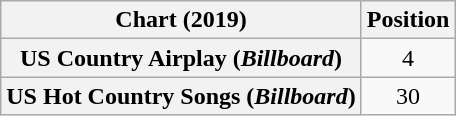<table class="wikitable sortable plainrowheaders" style="text-align:center">
<tr>
<th>Chart (2019)</th>
<th>Position</th>
</tr>
<tr>
<th scope="row">US Country Airplay (<em>Billboard</em>)</th>
<td>4</td>
</tr>
<tr>
<th scope="row">US Hot Country Songs (<em>Billboard</em>)</th>
<td>30</td>
</tr>
</table>
